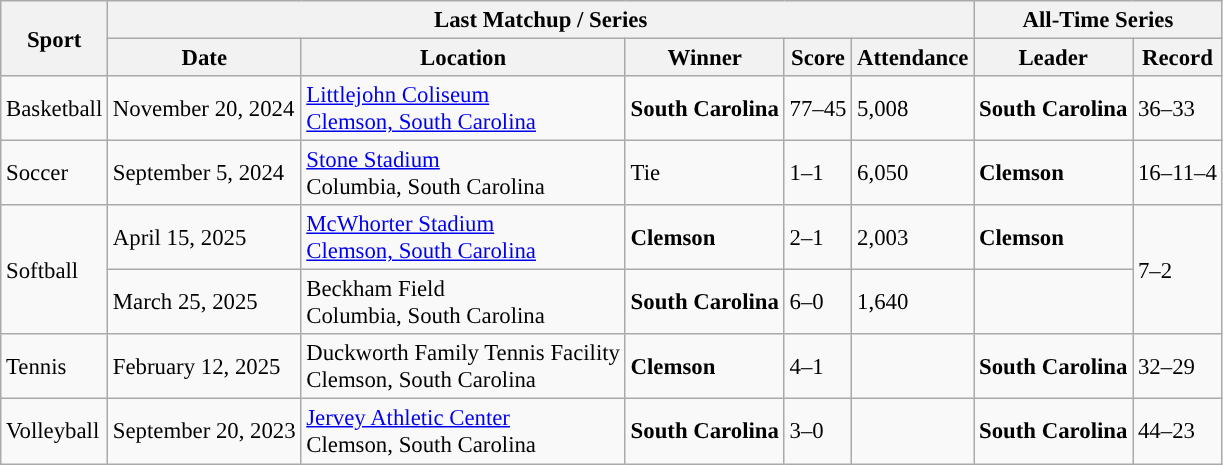<table class="wikitable" style="text-align:left; font-size: 95%;">
<tr>
<th rowspan=2>Sport</th>
<th colspan=5>Last Matchup / Series</th>
<th colspan=2>All-Time Series</th>
</tr>
<tr>
<th>Date</th>
<th>Location</th>
<th>Winner</th>
<th>Score</th>
<th>Attendance</th>
<th>Leader</th>
<th>Record</th>
</tr>
<tr>
<td>Basketball</td>
<td>November 20, 2024</td>
<td><a href='#'>Littlejohn Coliseum</a><br><a href='#'>Clemson, South Carolina</a></td>
<td><strong>South Carolina</strong></td>
<td>77–45</td>
<td>5,008</td>
<td><strong>South Carolina</strong></td>
<td>36–33</td>
</tr>
<tr>
<td>Soccer</td>
<td>September 5, 2024</td>
<td><a href='#'>Stone Stadium</a><br>Columbia, South Carolina</td>
<td>Tie</td>
<td>1–1</td>
<td>6,050</td>
<td style=><strong>Clemson</strong></td>
<td>16–11–4</td>
</tr>
<tr>
<td rowspan=2>Softball</td>
<td>April 15, 2025</td>
<td><a href='#'>McWhorter Stadium</a><br><a href='#'>Clemson, South Carolina</a></td>
<td style=><strong>Clemson</strong></td>
<td>2–1 </td>
<td>2,003</td>
<td style=><strong>Clemson</strong></td>
<td rowspan=2>7–2</td>
</tr>
<tr>
<td>March 25, 2025</td>
<td>Beckham Field<br>Columbia, South Carolina</td>
<td><strong>South Carolina</strong></td>
<td>6–0</td>
<td>1,640</td>
</tr>
<tr>
<td>Tennis</td>
<td>February 12, 2025</td>
<td>Duckworth Family Tennis Facility<br>Clemson, South Carolina</td>
<td style=><strong>Clemson</strong></td>
<td>4–1</td>
<td></td>
<td><strong>South Carolina</strong></td>
<td>32–29</td>
</tr>
<tr>
<td>Volleyball</td>
<td>September 20, 2023</td>
<td><a href='#'>Jervey Athletic Center</a><br>Clemson, South Carolina</td>
<td><strong>South Carolina</strong></td>
<td>3–0</td>
<td></td>
<td><strong>South Carolina</strong></td>
<td>44–23</td>
</tr>
</table>
